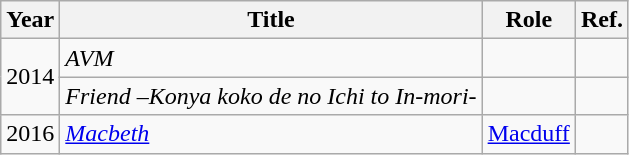<table class="wikitable">
<tr>
<th>Year</th>
<th>Title</th>
<th>Role</th>
<th>Ref.</th>
</tr>
<tr>
<td rowspan="2">2014</td>
<td><em>AVM</em></td>
<td></td>
<td></td>
</tr>
<tr>
<td><em>Friend –Konya koko de no Ichi to In-mori-</em></td>
<td></td>
<td></td>
</tr>
<tr>
<td>2016</td>
<td><em><a href='#'>Macbeth</a></em></td>
<td><a href='#'>Macduff</a></td>
<td></td>
</tr>
</table>
